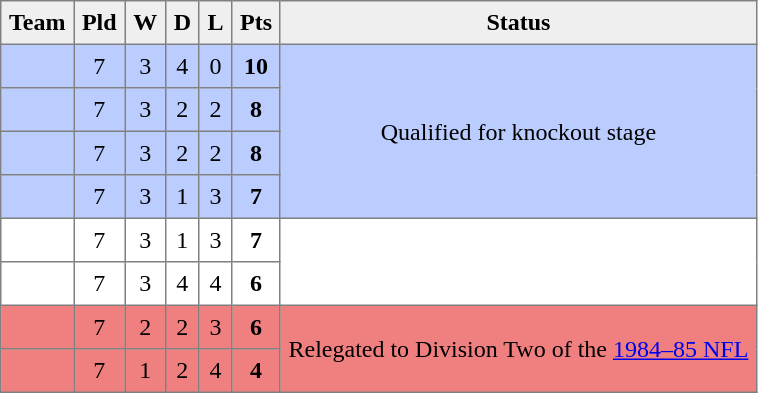<table style=border-collapse:collapse border=1 cellspacing=0 cellpadding=5>
<tr align=center bgcolor=#efefef>
<th>Team</th>
<th>Pld</th>
<th>W</th>
<th>D</th>
<th>L</th>
<th>Pts</th>
<th>Status</th>
</tr>
<tr align=center style="background:#bbccff;">
<td style="text-align:left;"> </td>
<td>7</td>
<td>3</td>
<td>4</td>
<td>0</td>
<td><strong>10</strong></td>
<td rowspan=4>Qualified for knockout stage</td>
</tr>
<tr align=center style="background:#bbccff;">
<td style="text-al4gn:left;"> </td>
<td>7</td>
<td>3</td>
<td>2</td>
<td>2</td>
<td><strong>8</strong></td>
</tr>
<tr align=center style="background:#bbccff;">
<td style="text-align:left;"> </td>
<td>7</td>
<td>3</td>
<td>2</td>
<td>2</td>
<td><strong>8</strong></td>
</tr>
<tr align=center style="background:#bbccff;">
<td style="text-align:left;"> </td>
<td>7</td>
<td>3</td>
<td>1</td>
<td>3</td>
<td><strong>7</strong></td>
</tr>
<tr align=center style="background:#FFFFFF;">
<td style="text-align:left;"> </td>
<td>7</td>
<td>3</td>
<td>1</td>
<td>3</td>
<td><strong>7</strong></td>
<td rowspan=2></td>
</tr>
<tr align=center style="background:#FFFFFF;">
<td style="text-align:left;"> </td>
<td>7</td>
<td>3</td>
<td>4</td>
<td>4</td>
<td><strong>6</strong></td>
</tr>
<tr align=center style="background:#F08080;">
<td style="text-align:left;"> </td>
<td>7</td>
<td>2</td>
<td>2</td>
<td>3</td>
<td><strong>6</strong></td>
<td rowspan=2>Relegated to Division Two of the <a href='#'>1984–85 NFL</a></td>
</tr>
<tr align=center style="background:#F08080;">
<td style="text-align:left;"> </td>
<td>7</td>
<td>1</td>
<td>2</td>
<td>4</td>
<td><strong>4</strong></td>
</tr>
</table>
